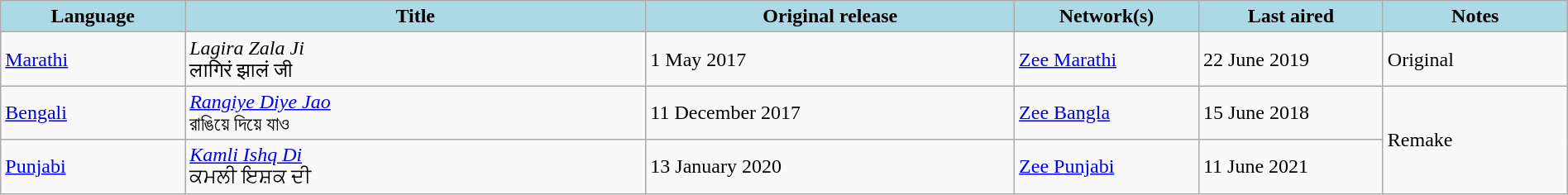<table class="wikitable" style="width: 100%; margin-right: 0;">
<tr>
<th style="background:lightblue; width:10%;">Language</th>
<th style="background:lightblue; width:25%;">Title</th>
<th style="background:lightblue; width:20%;">Original release</th>
<th style="background:lightblue; width:10%;">Network(s)</th>
<th style="background:lightblue; width:10%;">Last aired</th>
<th style="background:lightblue; width:10%;">Notes</th>
</tr>
<tr>
<td><a href='#'>Marathi</a></td>
<td><em>Lagira Zala Ji</em> <br> लागिरं झालं जी</td>
<td>1 May 2017</td>
<td><a href='#'>Zee Marathi</a></td>
<td>22 June 2019</td>
<td>Original</td>
</tr>
<tr>
<td><a href='#'>Bengali</a></td>
<td><em><a href='#'>Rangiye Diye Jao</a></em> <br> রাঙিয়ে দিয়ে যাও</td>
<td>11 December 2017</td>
<td><a href='#'>Zee Bangla</a></td>
<td>15 June 2018</td>
<td rowspan="2">Remake</td>
</tr>
<tr>
<td><a href='#'>Punjabi</a></td>
<td><em><a href='#'>Kamli Ishq Di</a></em> <br> ਕਮਲੀ ਇਸ਼ਕ ਦੀ</td>
<td>13 January 2020</td>
<td><a href='#'>Zee Punjabi</a></td>
<td>11 June 2021</td>
</tr>
</table>
